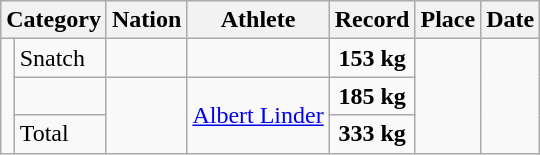<table class="wikitable" style="text-align:center;">
<tr>
<th colspan="2">Category</th>
<th>Nation</th>
<th>Athlete</th>
<th>Record</th>
<th>Place</th>
<th>Date</th>
</tr>
<tr>
<td rowspan="3"><strong></strong></td>
<td align="left">Snatch</td>
<td align="left"></td>
<td align="left"></td>
<td><strong>153 kg</strong></td>
<td align="left" rowspan="3"></td>
<td align="left" rowspan="3"></td>
</tr>
<tr>
<td align="left"></td>
<td align="left" rowspan="2"></td>
<td align="left" rowspan="2"><a href='#'>Albert Linder</a></td>
<td><strong>185 kg</strong></td>
</tr>
<tr>
<td align="left">Total</td>
<td><strong>333 kg</strong></td>
</tr>
</table>
